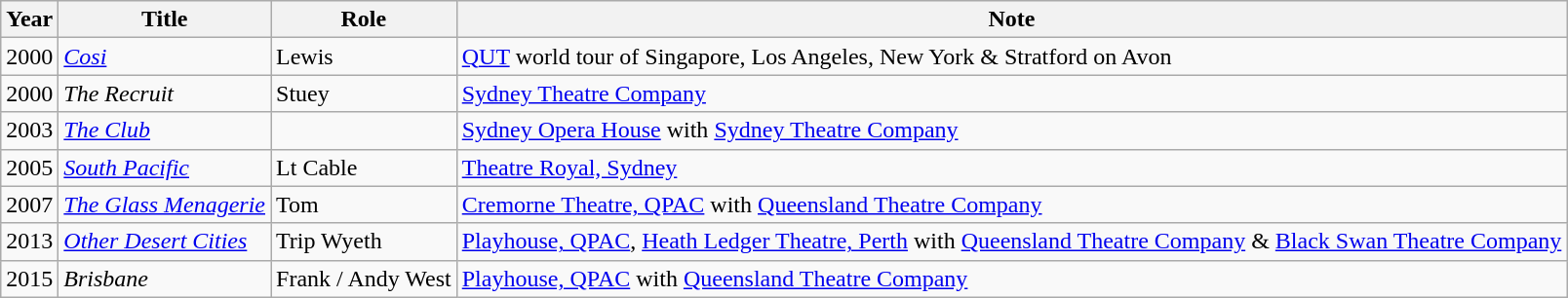<table class="wikitable sortable plainrowheaders">
<tr>
<th scope="col">Year</th>
<th scope="col">Title</th>
<th scope="col">Role</th>
<th scope="col">Note</th>
</tr>
<tr>
<td>2000</td>
<td><em><a href='#'>Cosi</a></em></td>
<td>Lewis</td>
<td><a href='#'>QUT</a> world tour of Singapore, Los Angeles, New York & Stratford on Avon</td>
</tr>
<tr>
<td>2000</td>
<td><em>The Recruit</em></td>
<td>Stuey</td>
<td><a href='#'>Sydney Theatre Company</a></td>
</tr>
<tr>
<td>2003</td>
<td><em><a href='#'>The Club</a></em></td>
<td></td>
<td><a href='#'>Sydney Opera House</a> with <a href='#'>Sydney Theatre Company</a></td>
</tr>
<tr>
<td>2005</td>
<td><em><a href='#'>South Pacific</a></em></td>
<td>Lt Cable</td>
<td><a href='#'>Theatre Royal, Sydney</a></td>
</tr>
<tr>
<td>2007</td>
<td><em><a href='#'>The Glass Menagerie</a></em></td>
<td>Tom</td>
<td><a href='#'>Cremorne Theatre, QPAC</a> with <a href='#'>Queensland Theatre Company</a></td>
</tr>
<tr>
<td>2013</td>
<td><em><a href='#'>Other Desert Cities</a></em></td>
<td>Trip Wyeth</td>
<td><a href='#'>Playhouse, QPAC</a>, <a href='#'>Heath Ledger Theatre, Perth</a> with <a href='#'>Queensland Theatre Company</a> & <a href='#'>Black Swan Theatre Company</a></td>
</tr>
<tr>
<td>2015</td>
<td><em>Brisbane</em></td>
<td>Frank / Andy West</td>
<td><a href='#'>Playhouse, QPAC</a> with <a href='#'>Queensland Theatre Company</a></td>
</tr>
</table>
